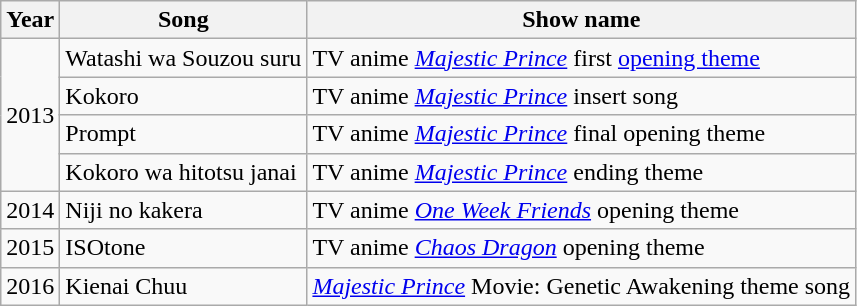<table class="wikitable">
<tr>
<th>Year</th>
<th>Song</th>
<th>Show name</th>
</tr>
<tr>
<td rowspan="4">2013</td>
<td>Watashi wa Souzou suru</td>
<td>TV anime <em><a href='#'>Majestic Prince</a></em> first <a href='#'>opening theme</a></td>
</tr>
<tr>
<td>Kokoro</td>
<td>TV anime <em><a href='#'>Majestic Prince</a></em> insert song</td>
</tr>
<tr>
<td>Prompt</td>
<td>TV anime <em><a href='#'>Majestic Prince</a></em> final opening theme</td>
</tr>
<tr>
<td>Kokoro wa hitotsu janai</td>
<td>TV anime <em><a href='#'>Majestic Prince</a></em> ending theme</td>
</tr>
<tr>
<td>2014</td>
<td>Niji no kakera</td>
<td>TV anime <em><a href='#'>One Week Friends</a></em> opening theme</td>
</tr>
<tr>
<td>2015</td>
<td>ISOtone</td>
<td>TV anime <em><a href='#'>Chaos Dragon</a></em> opening theme</td>
</tr>
<tr>
<td>2016</td>
<td>Kienai Chuu</td>
<td><em><a href='#'>Majestic Prince</a></em> Movie: Genetic Awakening theme song</td>
</tr>
</table>
